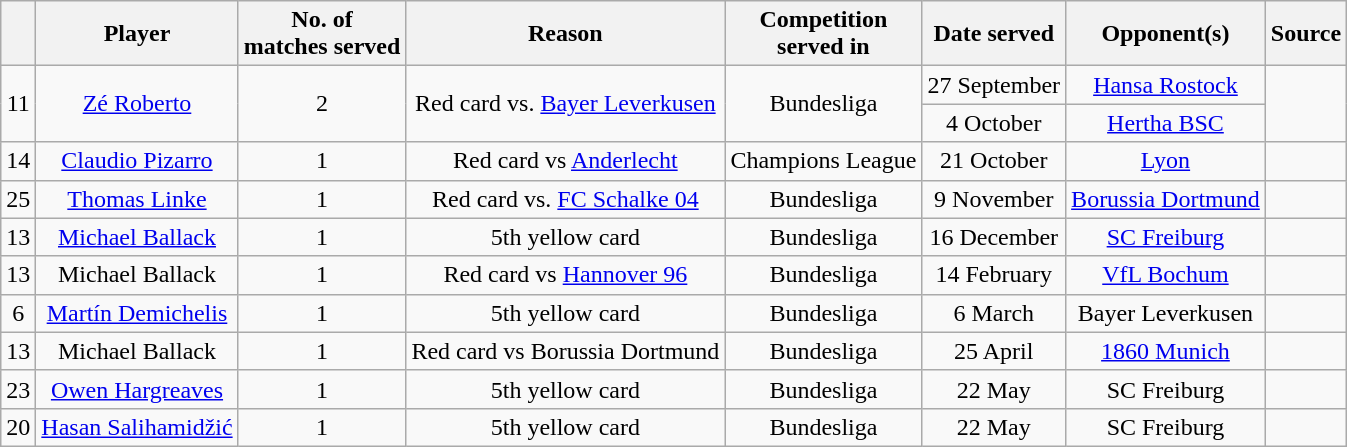<table class="wikitable" style="text-align: center">
<tr>
<th></th>
<th>Player</th>
<th>No. of <br> matches served</th>
<th>Reason</th>
<th>Competition <br> served in</th>
<th>Date served</th>
<th>Opponent(s)</th>
<th>Source</th>
</tr>
<tr>
<td rowspan="2">11</td>
<td rowspan="2"><a href='#'>Zé Roberto</a></td>
<td rowspan="2">2</td>
<td rowspan="2">Red card vs. <a href='#'>Bayer Leverkusen</a></td>
<td rowspan="2">Bundesliga</td>
<td>27 September</td>
<td><a href='#'>Hansa Rostock</a></td>
<td rowspan="2"></td>
</tr>
<tr>
<td>4 October</td>
<td><a href='#'>Hertha BSC</a></td>
</tr>
<tr>
<td>14</td>
<td><a href='#'>Claudio Pizarro</a></td>
<td>1</td>
<td>Red card vs <a href='#'>Anderlecht</a></td>
<td>Champions League</td>
<td>21 October</td>
<td><a href='#'>Lyon</a></td>
<td></td>
</tr>
<tr>
<td>25</td>
<td><a href='#'>Thomas Linke</a></td>
<td>1</td>
<td>Red card vs. <a href='#'>FC Schalke 04</a></td>
<td>Bundesliga</td>
<td>9 November</td>
<td><a href='#'>Borussia Dortmund</a></td>
<td></td>
</tr>
<tr>
<td>13</td>
<td><a href='#'>Michael Ballack</a></td>
<td>1</td>
<td>5th yellow card</td>
<td>Bundesliga</td>
<td>16 December</td>
<td><a href='#'>SC Freiburg</a></td>
<td></td>
</tr>
<tr>
<td>13</td>
<td>Michael Ballack</td>
<td>1</td>
<td>Red card vs <a href='#'>Hannover 96</a></td>
<td>Bundesliga</td>
<td>14 February</td>
<td><a href='#'>VfL Bochum</a></td>
<td></td>
</tr>
<tr>
<td>6</td>
<td><a href='#'>Martín Demichelis</a></td>
<td>1</td>
<td>5th yellow card</td>
<td>Bundesliga</td>
<td>6 March</td>
<td>Bayer Leverkusen</td>
<td></td>
</tr>
<tr>
<td>13</td>
<td>Michael Ballack</td>
<td>1</td>
<td>Red card vs Borussia Dortmund</td>
<td>Bundesliga</td>
<td>25 April</td>
<td><a href='#'>1860 Munich</a></td>
<td></td>
</tr>
<tr>
<td>23</td>
<td><a href='#'>Owen Hargreaves</a></td>
<td>1</td>
<td>5th yellow card</td>
<td>Bundesliga</td>
<td>22 May</td>
<td>SC Freiburg</td>
<td></td>
</tr>
<tr>
<td>20</td>
<td><a href='#'>Hasan Salihamidžić</a></td>
<td>1</td>
<td>5th yellow card</td>
<td>Bundesliga</td>
<td>22 May</td>
<td>SC Freiburg</td>
<td></td>
</tr>
</table>
